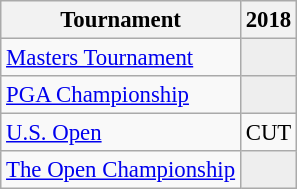<table class="wikitable" style="font-size:95%;text-align:center;">
<tr>
<th>Tournament</th>
<th>2018</th>
</tr>
<tr>
<td align=left><a href='#'>Masters Tournament</a></td>
<td style="background:#eeeeee;"></td>
</tr>
<tr>
<td align=left><a href='#'>PGA Championship</a></td>
<td style="background:#eeeeee;"></td>
</tr>
<tr>
<td align=left><a href='#'>U.S. Open</a></td>
<td>CUT</td>
</tr>
<tr>
<td align=left><a href='#'>The Open Championship</a></td>
<td style="background:#eeeeee;"></td>
</tr>
</table>
